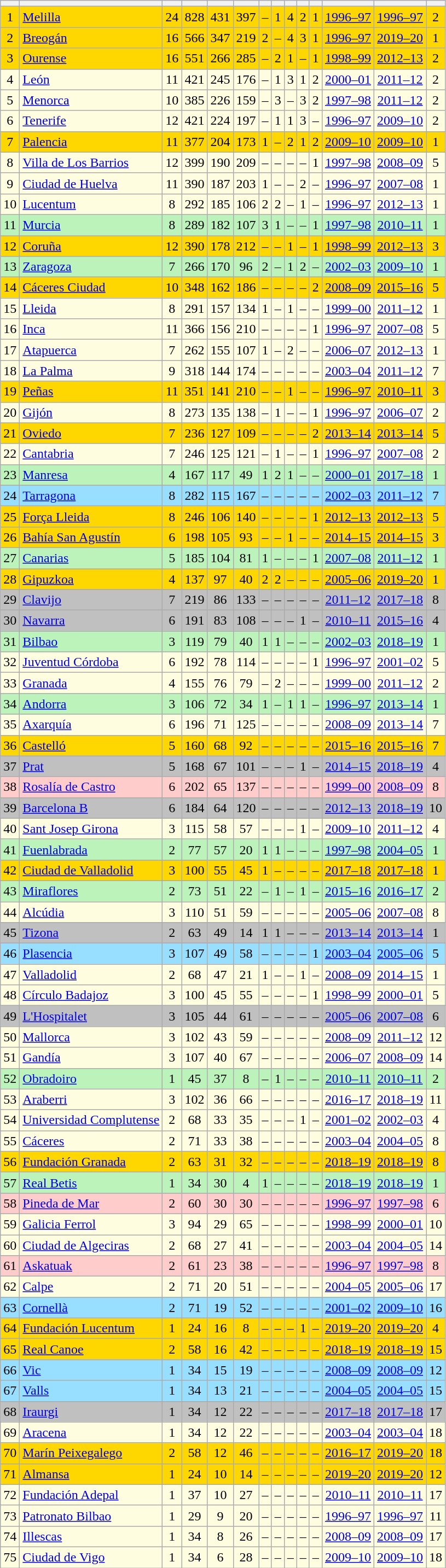<table class="wikitable sortable" style="text-align:center;">
<tr>
<th></th>
<th></th>
<th></th>
<th></th>
<th></th>
<th></th>
<th></th>
<th></th>
<th></th>
<th></th>
<th></th>
<th></th>
<th></th>
<th></th>
</tr>
<tr bgcolor=gold>
<td>1</td>
<td align=left><a href='#'>Melilla</a></td>
<td>24</td>
<td>828</td>
<td>431</td>
<td>397</td>
<td>–</td>
<td>1</td>
<td>4</td>
<td>2</td>
<td>1</td>
<td><a href='#'>1996–97</a></td>
<td><a href='#'>1996–97</a></td>
<td>2</td>
</tr>
<tr bgcolor=gold>
<td>2</td>
<td align=left><a href='#'>Breogán</a></td>
<td>16</td>
<td>566</td>
<td>347</td>
<td>219</td>
<td>2</td>
<td>–</td>
<td>4</td>
<td>3</td>
<td>1</td>
<td><a href='#'>1996–97</a></td>
<td><a href='#'>2019–20</a></td>
<td>1</td>
</tr>
<tr bgcolor=gold>
<td>3</td>
<td align=left><a href='#'>Ourense</a></td>
<td>16</td>
<td>551</td>
<td>266</td>
<td>285</td>
<td>–</td>
<td>2</td>
<td>1</td>
<td>–</td>
<td>1</td>
<td><a href='#'>1998–99</a></td>
<td><a href='#'>2012–13</a></td>
<td>2</td>
</tr>
<tr bgcolor=fffddf>
<td>4</td>
<td align=left><a href='#'>León</a></td>
<td>11</td>
<td>421</td>
<td>245</td>
<td>176</td>
<td>–</td>
<td>1</td>
<td>3</td>
<td>1</td>
<td>2</td>
<td><a href='#'>2000–01</a></td>
<td><a href='#'>2011–12</a></td>
<td>2</td>
</tr>
<tr bgcolor=fffddf>
<td>5</td>
<td align=left><a href='#'>Menorca</a></td>
<td>10</td>
<td>385</td>
<td>226</td>
<td>159</td>
<td>–</td>
<td>3</td>
<td>–</td>
<td>3</td>
<td>2</td>
<td><a href='#'>1997–98</a></td>
<td><a href='#'>2011–12</a></td>
<td>2</td>
</tr>
<tr bgcolor=fffddf>
<td>6</td>
<td align=left><a href='#'>Tenerife</a></td>
<td>12</td>
<td>421</td>
<td>224</td>
<td>197</td>
<td>–</td>
<td>1</td>
<td>1</td>
<td>3</td>
<td>–</td>
<td><a href='#'>1996–97</a></td>
<td><a href='#'>2009–10</a></td>
<td>2</td>
</tr>
<tr bgcolor=gold>
<td>7</td>
<td align=left><a href='#'>Palencia</a></td>
<td>11</td>
<td>377</td>
<td>204</td>
<td>173</td>
<td>1</td>
<td>–</td>
<td>2</td>
<td>1</td>
<td>2</td>
<td><a href='#'>2009–10</a></td>
<td><a href='#'>2009–10</a></td>
<td>1</td>
</tr>
<tr bgcolor=fffddf>
<td>8</td>
<td align=left><a href='#'>Villa de Los Barrios</a></td>
<td>12</td>
<td>399</td>
<td>190</td>
<td>209</td>
<td>–</td>
<td>–</td>
<td>–</td>
<td>–</td>
<td>1</td>
<td><a href='#'>1997–98</a></td>
<td><a href='#'>2008–09</a></td>
<td>5</td>
</tr>
<tr bgcolor=fffddf>
<td>9</td>
<td align=left><a href='#'>Ciudad de Huelva</a></td>
<td>11</td>
<td>390</td>
<td>187</td>
<td>203</td>
<td>1</td>
<td>–</td>
<td>–</td>
<td>2</td>
<td>–</td>
<td><a href='#'>1996–97</a></td>
<td><a href='#'>2007–08</a></td>
<td>1</td>
</tr>
<tr bgcolor=fffddf>
<td>10</td>
<td align=left><a href='#'>Lucentum</a></td>
<td>8</td>
<td>292</td>
<td>185</td>
<td>106</td>
<td>2</td>
<td>2</td>
<td>–</td>
<td>1</td>
<td>–</td>
<td><a href='#'>1996–97</a></td>
<td><a href='#'>2012–13</a></td>
<td>1</td>
</tr>
<tr bgcolor=bbf3bb>
<td>11</td>
<td align=left><a href='#'>Murcia</a></td>
<td>8</td>
<td>289</td>
<td>182</td>
<td>107</td>
<td>3</td>
<td>1</td>
<td>–</td>
<td>–</td>
<td>1</td>
<td><a href='#'>1997–98</a></td>
<td><a href='#'>2010–11</a></td>
<td>1</td>
</tr>
<tr bgcolor=gold>
<td>12</td>
<td align=left><a href='#'>Coruña</a></td>
<td>12</td>
<td>390</td>
<td>178</td>
<td>212</td>
<td>–</td>
<td>–</td>
<td>1</td>
<td>–</td>
<td>1</td>
<td><a href='#'>1998–99</a></td>
<td><a href='#'>2012–13</a></td>
<td>3</td>
</tr>
<tr bgcolor=bbf3bb>
<td>13</td>
<td align=left><a href='#'>Zaragoza</a></td>
<td>7</td>
<td>266</td>
<td>170</td>
<td>96</td>
<td>2</td>
<td>–</td>
<td>1</td>
<td>2</td>
<td>–</td>
<td><a href='#'>2002–03</a></td>
<td><a href='#'>2009–10</a></td>
<td>1</td>
</tr>
<tr bgcolor=gold>
<td>14</td>
<td align=left><a href='#'>Cáceres Ciudad</a></td>
<td>10</td>
<td>348</td>
<td>162</td>
<td>186</td>
<td>–</td>
<td>–</td>
<td>–</td>
<td>–</td>
<td>2</td>
<td><a href='#'>2008–09</a></td>
<td><a href='#'>2015–16</a></td>
<td>5</td>
</tr>
<tr bgcolor=fffddf>
<td>15</td>
<td align=left><a href='#'>Lleida</a></td>
<td>8</td>
<td>291</td>
<td>157</td>
<td>134</td>
<td>1</td>
<td>–</td>
<td>1</td>
<td>–</td>
<td>–</td>
<td><a href='#'>1999–00</a></td>
<td><a href='#'>2011–12</a></td>
<td>1</td>
</tr>
<tr bgcolor=fffddf>
<td>16</td>
<td align=left><a href='#'>Inca</a></td>
<td>11</td>
<td>366</td>
<td>156</td>
<td>210</td>
<td>–</td>
<td>–</td>
<td>–</td>
<td>–</td>
<td>1</td>
<td><a href='#'>1996–97</a></td>
<td><a href='#'>2007–08</a></td>
<td>5</td>
</tr>
<tr bgcolor=fffddf>
<td>17</td>
<td align=left><a href='#'>Atapuerca</a></td>
<td>7</td>
<td>262</td>
<td>155</td>
<td>107</td>
<td>1</td>
<td>–</td>
<td>2</td>
<td>–</td>
<td>–</td>
<td><a href='#'>2006–07</a></td>
<td><a href='#'>2012–13</a></td>
<td>1</td>
</tr>
<tr bgcolor=fffddf>
<td>18</td>
<td align=left><a href='#'>La Palma</a></td>
<td>9</td>
<td>318</td>
<td>144</td>
<td>174</td>
<td>–</td>
<td>–</td>
<td>–</td>
<td>–</td>
<td>–</td>
<td><a href='#'>2003–04</a></td>
<td><a href='#'>2011–12</a></td>
<td>7</td>
</tr>
<tr bgcolor=gold>
<td>19</td>
<td align=left><a href='#'>Peñas</a></td>
<td>11</td>
<td>351</td>
<td>141</td>
<td>210</td>
<td>–</td>
<td>–</td>
<td>1</td>
<td>–</td>
<td>–</td>
<td><a href='#'>1996–97</a></td>
<td><a href='#'>2010–11</a></td>
<td>3</td>
</tr>
<tr bgcolor=fffddf>
<td>20</td>
<td align=left><a href='#'>Gijón</a></td>
<td>8</td>
<td>273</td>
<td>135</td>
<td>138</td>
<td>–</td>
<td>1</td>
<td>–</td>
<td>–</td>
<td>1</td>
<td><a href='#'>1996–97</a></td>
<td><a href='#'>2006–07</a></td>
<td>2</td>
</tr>
<tr bgcolor=gold>
<td>21</td>
<td align=left><a href='#'>Oviedo</a></td>
<td>7</td>
<td>236</td>
<td>127</td>
<td>109</td>
<td>–</td>
<td>–</td>
<td>–</td>
<td>–</td>
<td>2</td>
<td><a href='#'>2013–14</a></td>
<td><a href='#'>2013–14</a></td>
<td>5</td>
</tr>
<tr bgcolor=fffddf>
<td>22</td>
<td align=left><a href='#'>Cantabria</a></td>
<td>7</td>
<td>246</td>
<td>125</td>
<td>121</td>
<td>–</td>
<td>1</td>
<td>–</td>
<td>–</td>
<td>1</td>
<td><a href='#'>1996–97</a></td>
<td><a href='#'>2007–08</a></td>
<td>2</td>
</tr>
<tr bgcolor=bbf3bb>
<td>23</td>
<td align=left><a href='#'>Manresa</a></td>
<td>4</td>
<td>167</td>
<td>117</td>
<td>49</td>
<td>1</td>
<td>2</td>
<td>1</td>
<td>–</td>
<td>–</td>
<td><a href='#'>2000–01</a></td>
<td><a href='#'>2017–18</a></td>
<td>1</td>
</tr>
<tr bgcolor=97deff>
<td>24</td>
<td align=left><a href='#'>Tarragona</a></td>
<td>8</td>
<td>282</td>
<td>115</td>
<td>167</td>
<td>–</td>
<td>–</td>
<td>–</td>
<td>–</td>
<td>–</td>
<td><a href='#'>2002–03</a></td>
<td><a href='#'>2011–12</a></td>
<td>7</td>
</tr>
<tr bgcolor=gold>
<td>25</td>
<td align=left><a href='#'>Força Lleida</a></td>
<td>8</td>
<td>246</td>
<td>106</td>
<td>140</td>
<td>–</td>
<td>–</td>
<td>–</td>
<td>–</td>
<td>1</td>
<td><a href='#'>2012–13</a></td>
<td><a href='#'>2012–13</a></td>
<td>5</td>
</tr>
<tr bgcolor=gold>
<td>26</td>
<td align=left><a href='#'>Bahía San Agustín</a></td>
<td>6</td>
<td>198</td>
<td>105</td>
<td>93</td>
<td>–</td>
<td>–</td>
<td>1</td>
<td>–</td>
<td>–</td>
<td><a href='#'>2014–15</a></td>
<td><a href='#'>2014–15</a></td>
<td>3</td>
</tr>
<tr bgcolor=bbf3bb>
<td>27</td>
<td align=left><a href='#'>Canarias</a></td>
<td>5</td>
<td>185</td>
<td>104</td>
<td>81</td>
<td>1</td>
<td>–</td>
<td>–</td>
<td>–</td>
<td>1</td>
<td><a href='#'>2007–08</a></td>
<td><a href='#'>2011–12</a></td>
<td>1</td>
</tr>
<tr bgcolor=gold>
<td>28</td>
<td align=left><a href='#'>Gipuzkoa</a></td>
<td>4</td>
<td>137</td>
<td>97</td>
<td>40</td>
<td>2</td>
<td>2</td>
<td>–</td>
<td>–</td>
<td>–</td>
<td><a href='#'>2005–06</a></td>
<td><a href='#'>2019–20</a></td>
<td>1</td>
</tr>
<tr bgcolor=silver>
<td>29</td>
<td align=left><a href='#'>Clavijo</a></td>
<td>7</td>
<td>219</td>
<td>86</td>
<td>133</td>
<td>–</td>
<td>–</td>
<td>–</td>
<td>–</td>
<td>–</td>
<td><a href='#'>2011–12</a></td>
<td><a href='#'>2017–18</a></td>
<td>8</td>
</tr>
<tr bgcolor=silver>
<td>30</td>
<td align=left><a href='#'>Navarra</a></td>
<td>6</td>
<td>191</td>
<td>83</td>
<td>108</td>
<td>–</td>
<td>–</td>
<td>–</td>
<td>1</td>
<td>–</td>
<td><a href='#'>2010–11</a></td>
<td><a href='#'>2015–16</a></td>
<td>4</td>
</tr>
<tr bgcolor=bbf3bb>
<td>31</td>
<td align=left><a href='#'>Bilbao</a></td>
<td>3</td>
<td>119</td>
<td>79</td>
<td>40</td>
<td>1</td>
<td>1</td>
<td>–</td>
<td>–</td>
<td>–</td>
<td><a href='#'>2002–03</a></td>
<td><a href='#'>2018–19</a></td>
<td>1</td>
</tr>
<tr bgcolor=fffddf>
<td>32</td>
<td align=left><a href='#'>Juventud Córdoba</a></td>
<td>6</td>
<td>192</td>
<td>78</td>
<td>114</td>
<td>–</td>
<td>–</td>
<td>–</td>
<td>–</td>
<td>1</td>
<td><a href='#'>1996–97</a></td>
<td><a href='#'>2001–02</a></td>
<td>5</td>
</tr>
<tr bgcolor=fffddf>
<td>33</td>
<td align=left><a href='#'>Granada</a></td>
<td>4</td>
<td>155</td>
<td>76</td>
<td>79</td>
<td>–</td>
<td>2</td>
<td>–</td>
<td>–</td>
<td>–</td>
<td><a href='#'>1999–00</a></td>
<td><a href='#'>2011–12</a></td>
<td>2</td>
</tr>
<tr bgcolor=bbf3bb>
<td>34</td>
<td align=left><a href='#'>Andorra</a></td>
<td>3</td>
<td>106</td>
<td>72</td>
<td>34</td>
<td>1</td>
<td>–</td>
<td>1</td>
<td>1</td>
<td>–</td>
<td><a href='#'>1996–97</a></td>
<td><a href='#'>2013–14</a></td>
<td>1</td>
</tr>
<tr bgcolor=fffddf>
<td>35</td>
<td align=left><a href='#'>Axarquía</a></td>
<td>6</td>
<td>196</td>
<td>71</td>
<td>125</td>
<td>–</td>
<td>–</td>
<td>–</td>
<td>–</td>
<td>–</td>
<td><a href='#'>2008–09</a></td>
<td><a href='#'>2013–14</a></td>
<td>7</td>
</tr>
<tr bgcolor=gold>
<td>36</td>
<td align=left><a href='#'>Castelló</a></td>
<td>5</td>
<td>160</td>
<td>68</td>
<td>92</td>
<td>–</td>
<td>–</td>
<td>–</td>
<td>–</td>
<td>–</td>
<td><a href='#'>2015–16</a></td>
<td><a href='#'>2015–16</a></td>
<td>7</td>
</tr>
<tr bgcolor=silver>
<td>37</td>
<td align=left><a href='#'>Prat</a></td>
<td>5</td>
<td>168</td>
<td>67</td>
<td>101</td>
<td>–</td>
<td>–</td>
<td>–</td>
<td>1</td>
<td>–</td>
<td><a href='#'>2014–15</a></td>
<td><a href='#'>2018–19</a></td>
<td>4</td>
</tr>
<tr bgcolor=FFCCCC>
<td>38</td>
<td align=left><a href='#'>Rosalía de Castro</a></td>
<td>6</td>
<td>202</td>
<td>65</td>
<td>137</td>
<td>–</td>
<td>–</td>
<td>–</td>
<td>–</td>
<td>–</td>
<td><a href='#'>1999–00</a></td>
<td><a href='#'>2008–09</a></td>
<td>8</td>
</tr>
<tr bgcolor=silver>
<td>39</td>
<td align=left><a href='#'>Barcelona B</a></td>
<td>6</td>
<td>184</td>
<td>64</td>
<td>120</td>
<td>–</td>
<td>–</td>
<td>–</td>
<td>–</td>
<td>–</td>
<td><a href='#'>2012–13</a></td>
<td><a href='#'>2018–19</a></td>
<td>10</td>
</tr>
<tr bgcolor=fffddf>
<td>40</td>
<td align=left><a href='#'>Sant Josep Girona</a></td>
<td>3</td>
<td>115</td>
<td>58</td>
<td>57</td>
<td>–</td>
<td>–</td>
<td>–</td>
<td>1</td>
<td>–</td>
<td><a href='#'>2009–10</a></td>
<td><a href='#'>2011–12</a></td>
<td>4</td>
</tr>
<tr bgcolor=bbf3bb>
<td>41</td>
<td align=left><a href='#'>Fuenlabrada</a></td>
<td>2</td>
<td>77</td>
<td>57</td>
<td>20</td>
<td>1</td>
<td>1</td>
<td>–</td>
<td>–</td>
<td>–</td>
<td><a href='#'>1997–98</a></td>
<td><a href='#'>2004–05</a></td>
<td>1</td>
</tr>
<tr bgcolor=gold>
<td>42</td>
<td align=left><a href='#'>Ciudad de Valladolid</a></td>
<td>3</td>
<td>100</td>
<td>55</td>
<td>45</td>
<td>1</td>
<td>–</td>
<td>–</td>
<td>–</td>
<td>–</td>
<td><a href='#'>2017–18</a></td>
<td><a href='#'>2017–18</a></td>
<td>1</td>
</tr>
<tr bgcolor=bbf3bb>
<td>43</td>
<td align=left><a href='#'>Miraflores</a></td>
<td>2</td>
<td>73</td>
<td>51</td>
<td>22</td>
<td>–</td>
<td>1</td>
<td>–</td>
<td>1</td>
<td>–</td>
<td><a href='#'>2015–16</a></td>
<td><a href='#'>2016–17</a></td>
<td>2</td>
</tr>
<tr bgcolor=fffddf>
<td>44</td>
<td align=left><a href='#'>Alcúdia</a></td>
<td>3</td>
<td>110</td>
<td>51</td>
<td>59</td>
<td>–</td>
<td>–</td>
<td>–</td>
<td>–</td>
<td>–</td>
<td><a href='#'>2005–06</a></td>
<td><a href='#'>2007–08</a></td>
<td>8</td>
</tr>
<tr bgcolor=silver>
<td>45</td>
<td align=left><a href='#'>Tizona</a></td>
<td>2</td>
<td>63</td>
<td>49</td>
<td>14</td>
<td>1</td>
<td>1</td>
<td>–</td>
<td>–</td>
<td>–</td>
<td><a href='#'>2013–14</a></td>
<td><a href='#'>2013–14</a></td>
<td>1</td>
</tr>
<tr bgcolor=97deff>
<td>46</td>
<td align=left><a href='#'>Plasencia</a></td>
<td>3</td>
<td>107</td>
<td>49</td>
<td>58</td>
<td>–</td>
<td>–</td>
<td>–</td>
<td>–</td>
<td>1</td>
<td><a href='#'>2003–04</a></td>
<td><a href='#'>2005–06</a></td>
<td>5</td>
</tr>
<tr bgcolor=fffddf>
<td>47</td>
<td align=left><a href='#'>Valladolid</a></td>
<td>2</td>
<td>68</td>
<td>47</td>
<td>21</td>
<td>1</td>
<td>–</td>
<td>–</td>
<td>1</td>
<td>–</td>
<td><a href='#'>2008–09</a></td>
<td><a href='#'>2014–15</a></td>
<td>1</td>
</tr>
<tr bgcolor=fffddf>
<td>48</td>
<td align=left><a href='#'>Círculo Badajoz</a></td>
<td>3</td>
<td>100</td>
<td>45</td>
<td>55</td>
<td>–</td>
<td>–</td>
<td>–</td>
<td>–</td>
<td>1</td>
<td><a href='#'>1998–99</a></td>
<td><a href='#'>2000–01</a></td>
<td>5</td>
</tr>
<tr bgcolor=silver>
<td>49</td>
<td align=left><a href='#'>L'Hospitalet</a></td>
<td>3</td>
<td>105</td>
<td>44</td>
<td>61</td>
<td>–</td>
<td>–</td>
<td>–</td>
<td>–</td>
<td>–</td>
<td><a href='#'>2005–06</a></td>
<td><a href='#'>2007–08</a></td>
<td>6</td>
</tr>
<tr bgcolor=fffddf>
<td>50</td>
<td align=left><a href='#'>Mallorca</a></td>
<td>3</td>
<td>102</td>
<td>43</td>
<td>59</td>
<td>–</td>
<td>–</td>
<td>–</td>
<td>–</td>
<td>–</td>
<td><a href='#'>2008–09</a></td>
<td><a href='#'>2011–12</a></td>
<td>12</td>
</tr>
<tr bgcolor=fffddf>
<td>51</td>
<td align=left><a href='#'>Gandía</a></td>
<td>3</td>
<td>107</td>
<td>40</td>
<td>67</td>
<td>–</td>
<td>–</td>
<td>–</td>
<td>–</td>
<td>–</td>
<td><a href='#'>2006–07</a></td>
<td><a href='#'>2008–09</a></td>
<td>14</td>
</tr>
<tr bgcolor=bbf3bb>
<td>52</td>
<td align=left><a href='#'>Obradoiro</a></td>
<td>1</td>
<td>45</td>
<td>37</td>
<td>8</td>
<td>–</td>
<td>1</td>
<td>–</td>
<td>–</td>
<td>–</td>
<td><a href='#'>2010–11</a></td>
<td><a href='#'>2010–11</a></td>
<td>2</td>
</tr>
<tr bgcolor=fffddf>
<td>53</td>
<td align=left><a href='#'>Araberri</a></td>
<td>3</td>
<td>102</td>
<td>36</td>
<td>66</td>
<td>–</td>
<td>–</td>
<td>–</td>
<td>–</td>
<td>–</td>
<td><a href='#'>2016–17</a></td>
<td><a href='#'>2018–19</a></td>
<td>11</td>
</tr>
<tr bgcolor=fffddf>
<td>54</td>
<td align=left><a href='#'>Universidad Complutense</a></td>
<td>2</td>
<td>68</td>
<td>33</td>
<td>35</td>
<td>–</td>
<td>–</td>
<td>–</td>
<td>1</td>
<td>–</td>
<td><a href='#'>2001–02</a></td>
<td><a href='#'>2002–03</a></td>
<td>4</td>
</tr>
<tr bgcolor=fffddf>
<td>55</td>
<td align=left><a href='#'>Cáceres</a></td>
<td>2</td>
<td>71</td>
<td>33</td>
<td>38</td>
<td>–</td>
<td>–</td>
<td>–</td>
<td>–</td>
<td>–</td>
<td><a href='#'>2003–04</a></td>
<td><a href='#'>2004–05</a></td>
<td>8</td>
</tr>
<tr bgcolor=gold>
<td>56</td>
<td align=left><a href='#'>Fundación Granada</a></td>
<td>2</td>
<td>63</td>
<td>31</td>
<td>32</td>
<td>–</td>
<td>–</td>
<td>–</td>
<td>–</td>
<td>–</td>
<td><a href='#'>2018–19</a></td>
<td><a href='#'>2018–19</a></td>
<td>8</td>
</tr>
<tr bgcolor=bbf3bb>
<td>57</td>
<td align=left><a href='#'>Real Betis</a></td>
<td>1</td>
<td>34</td>
<td>30</td>
<td>4</td>
<td>1</td>
<td>–</td>
<td>–</td>
<td>–</td>
<td>–</td>
<td><a href='#'>2018–19</a></td>
<td><a href='#'>2018–19</a></td>
<td>1</td>
</tr>
<tr bgcolor=FFCCCC>
<td>58</td>
<td align=left><a href='#'>Pineda de Mar</a></td>
<td>2</td>
<td>60</td>
<td>30</td>
<td>30</td>
<td>–</td>
<td>–</td>
<td>–</td>
<td>–</td>
<td>–</td>
<td><a href='#'>1996–97</a></td>
<td><a href='#'>1997–98</a></td>
<td>6</td>
</tr>
<tr bgcolor=fffddf>
<td>59</td>
<td align=left><a href='#'>Galicia Ferrol</a></td>
<td>3</td>
<td>94</td>
<td>29</td>
<td>65</td>
<td>–</td>
<td>–</td>
<td>–</td>
<td>–</td>
<td>–</td>
<td><a href='#'>1998–99</a></td>
<td><a href='#'>2000–01</a></td>
<td>10</td>
</tr>
<tr bgcolor=fffddf>
<td>60</td>
<td align=left><a href='#'>Ciudad de Algeciras</a></td>
<td>2</td>
<td>68</td>
<td>27</td>
<td>41</td>
<td>–</td>
<td>–</td>
<td>–</td>
<td>–</td>
<td>–</td>
<td><a href='#'>2003–04</a></td>
<td><a href='#'>2004–05</a></td>
<td>14</td>
</tr>
<tr bgcolor=FFCCCC>
<td>61</td>
<td align=left><a href='#'>Askatuak</a></td>
<td>2</td>
<td>61</td>
<td>23</td>
<td>38</td>
<td>–</td>
<td>–</td>
<td>–</td>
<td>–</td>
<td>–</td>
<td><a href='#'>1996–97</a></td>
<td><a href='#'>1997–98</a></td>
<td>8</td>
</tr>
<tr bgcolor=fffddf>
<td>62</td>
<td align=left><a href='#'>Calpe</a></td>
<td>2</td>
<td>71</td>
<td>20</td>
<td>51</td>
<td>–</td>
<td>–</td>
<td>–</td>
<td>–</td>
<td>–</td>
<td><a href='#'>2004–05</a></td>
<td><a href='#'>2005–06</a></td>
<td>17</td>
</tr>
<tr bgcolor=97deff>
<td>63</td>
<td align=left><a href='#'>Cornellà</a></td>
<td>2</td>
<td>71</td>
<td>19</td>
<td>52</td>
<td>–</td>
<td>–</td>
<td>–</td>
<td>–</td>
<td>–</td>
<td><a href='#'>2001–02</a></td>
<td><a href='#'>2009–10</a></td>
<td>16</td>
</tr>
<tr bgcolor=gold>
<td>64</td>
<td align=left><a href='#'>Fundación Lucentum</a></td>
<td>1</td>
<td>24</td>
<td>16</td>
<td>8</td>
<td>–</td>
<td>–</td>
<td>–</td>
<td>1</td>
<td>–</td>
<td><a href='#'>2019–20</a></td>
<td><a href='#'>2019–20</a></td>
<td>4</td>
</tr>
<tr bgcolor=gold>
<td>65</td>
<td align=left><a href='#'>Real Canoe</a></td>
<td>2</td>
<td>58</td>
<td>16</td>
<td>42</td>
<td>–</td>
<td>–</td>
<td>–</td>
<td>–</td>
<td>–</td>
<td><a href='#'>2018–19</a></td>
<td><a href='#'>2018–19</a></td>
<td>15</td>
</tr>
<tr bgcolor=97deff>
<td>66</td>
<td align=left><a href='#'>Vic</a></td>
<td>1</td>
<td>34</td>
<td>15</td>
<td>19</td>
<td>–</td>
<td>–</td>
<td>–</td>
<td>–</td>
<td>–</td>
<td><a href='#'>2008–09</a></td>
<td><a href='#'>2008–09</a></td>
<td>12</td>
</tr>
<tr bgcolor=97deff>
<td>67</td>
<td align=left><a href='#'>Valls</a></td>
<td>1</td>
<td>34</td>
<td>13</td>
<td>21</td>
<td>–</td>
<td>–</td>
<td>–</td>
<td>–</td>
<td>–</td>
<td><a href='#'>2004–05</a></td>
<td><a href='#'>2004–05</a></td>
<td>15</td>
</tr>
<tr bgcolor=silver>
<td>68</td>
<td align=left><a href='#'>Iraurgi</a></td>
<td>1</td>
<td>34</td>
<td>12</td>
<td>22</td>
<td>–</td>
<td>–</td>
<td>–</td>
<td>–</td>
<td>–</td>
<td><a href='#'>2017–18</a></td>
<td><a href='#'>2017–18</a></td>
<td>17</td>
</tr>
<tr bgcolor=fffddf>
<td>69</td>
<td align=left><a href='#'>Aracena</a></td>
<td>1</td>
<td>34</td>
<td>12</td>
<td>22</td>
<td>–</td>
<td>–</td>
<td>–</td>
<td>–</td>
<td>–</td>
<td><a href='#'>2003–04</a></td>
<td><a href='#'>2003–04</a></td>
<td>18</td>
</tr>
<tr bgcolor=gold>
<td>70</td>
<td align=left><a href='#'>Marín Peixegalego</a></td>
<td>2</td>
<td>58</td>
<td>12</td>
<td>46</td>
<td>–</td>
<td>–</td>
<td>–</td>
<td>–</td>
<td>–</td>
<td><a href='#'>2016–17</a></td>
<td><a href='#'>2019–20</a></td>
<td>18</td>
</tr>
<tr bgcolor=gold>
<td>71</td>
<td align=left><a href='#'>Almansa</a></td>
<td>1</td>
<td>24</td>
<td>10</td>
<td>14</td>
<td>–</td>
<td>–</td>
<td>–</td>
<td>–</td>
<td>–</td>
<td><a href='#'>2019–20</a></td>
<td><a href='#'>2019–20</a></td>
<td>12</td>
</tr>
<tr bgcolor=fffddf>
<td>72</td>
<td align=left><a href='#'>Fundación Adepal</a></td>
<td>1</td>
<td>37</td>
<td>10</td>
<td>27</td>
<td>–</td>
<td>–</td>
<td>–</td>
<td>–</td>
<td>–</td>
<td><a href='#'>2010–11</a></td>
<td><a href='#'>2010–11</a></td>
<td>17</td>
</tr>
<tr bgcolor=fffddf>
<td>73</td>
<td align=left><a href='#'>Patronato Bilbao</a></td>
<td>1</td>
<td>29</td>
<td>9</td>
<td>20</td>
<td>–</td>
<td>–</td>
<td>–</td>
<td>–</td>
<td>–</td>
<td><a href='#'>1996–97</a></td>
<td><a href='#'>1996–97</a></td>
<td>11</td>
</tr>
<tr bgcolor=fffddf>
<td>74</td>
<td align=left><a href='#'>Illescas</a></td>
<td>1</td>
<td>34</td>
<td>8</td>
<td>26</td>
<td>–</td>
<td>–</td>
<td>–</td>
<td>–</td>
<td>–</td>
<td><a href='#'>2008–09</a></td>
<td><a href='#'>2008–09</a></td>
<td>17</td>
</tr>
<tr bgcolor=fffddf>
<td>75</td>
<td align=left><a href='#'>Ciudad de Vigo</a></td>
<td>1</td>
<td>34</td>
<td>6</td>
<td>28</td>
<td>–</td>
<td>–</td>
<td>–</td>
<td>–</td>
<td>–</td>
<td><a href='#'>2009–10</a></td>
<td><a href='#'>2009–10</a></td>
<td>18</td>
</tr>
</table>
